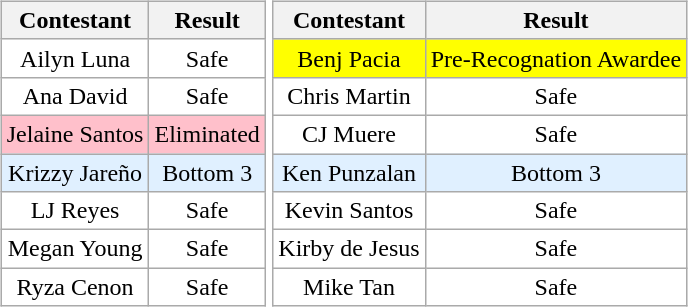<table>
<tr>
<td><br><table class="wikitable sortable nowrap" style="margin:auto; text-align:center">
<tr>
<th scope="col">Contestant</th>
<th scope="col">Result</th>
</tr>
<tr>
<td bgcolor=#FFFFFF>Ailyn Luna</td>
<td bgcolor=#FFFFFF>Safe</td>
</tr>
<tr>
<td bgcolor=#FFFFFF>Ana David</td>
<td bgcolor=#FFFFFF>Safe</td>
</tr>
<tr>
<td bgcolor=pink>Jelaine Santos</td>
<td bgcolor=pink>Eliminated</td>
</tr>
<tr>
<td bgcolor=#e0f0ff>Krizzy Jareño</td>
<td bgcolor=#e0f0ff>Bottom 3</td>
</tr>
<tr>
<td bgcolor=#FFFFFF>LJ Reyes</td>
<td bgcolor=#FFFFFF>Safe</td>
</tr>
<tr>
<td bgcolor=#FFFFFF>Megan Young</td>
<td bgcolor=#FFFFFF>Safe</td>
</tr>
<tr>
<td bgcolor=#FFFFFF>Ryza Cenon</td>
<td bgcolor=#FFFFFF>Safe</td>
</tr>
</table>
</td>
<td><br><table class="wikitable sortable nowrap" style="margin:auto; text-align:center">
<tr>
<th scope="col">Contestant</th>
<th scope="col">Result</th>
</tr>
<tr>
<td bgcolor=#FFFF00>Benj Pacia</td>
<td bgcolor=#FFFF00>Pre-Recognation Awardee</td>
</tr>
<tr>
<td bgcolor=#FFFFFF>Chris Martin</td>
<td bgcolor=#FFFFFF>Safe</td>
</tr>
<tr>
<td bgcolor=#FFFFFF>CJ Muere</td>
<td bgcolor=#FFFFFF>Safe</td>
</tr>
<tr>
<td bgcolor=#e0f0ff>Ken Punzalan</td>
<td bgcolor=#e0f0ff>Bottom 3</td>
</tr>
<tr>
<td bgcolor=#FFFFFF>Kevin Santos</td>
<td bgcolor=#FFFFFF>Safe</td>
</tr>
<tr>
<td bgcolor=#FFFFFF>Kirby de Jesus</td>
<td bgcolor=#FFFFFF>Safe</td>
</tr>
<tr>
<td bgcolor=#FFFFFF>Mike Tan</td>
<td bgcolor=#FFFFFF>Safe</td>
</tr>
</table>
</td>
</tr>
</table>
